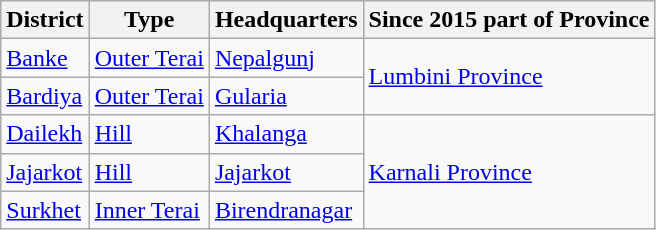<table class="wikitable">
<tr>
<th>District</th>
<th>Type</th>
<th>Headquarters</th>
<th>Since 2015 part of Province</th>
</tr>
<tr>
<td><a href='#'>Banke</a></td>
<td><a href='#'>Outer Terai</a></td>
<td><a href='#'>Nepalgunj</a></td>
<td rowspan="2"><a href='#'>Lumbini Province</a></td>
</tr>
<tr>
<td><a href='#'>Bardiya</a></td>
<td><a href='#'>Outer Terai</a></td>
<td><a href='#'>Gularia</a></td>
</tr>
<tr>
<td><a href='#'>Dailekh</a></td>
<td><a href='#'>Hill</a></td>
<td><a href='#'>Khalanga</a></td>
<td rowspan="3"><a href='#'>Karnali Province</a></td>
</tr>
<tr>
<td><a href='#'>Jajarkot</a></td>
<td><a href='#'>Hill</a></td>
<td><a href='#'>Jajarkot</a></td>
</tr>
<tr>
<td><a href='#'>Surkhet</a></td>
<td><a href='#'>Inner Terai</a></td>
<td><a href='#'>Birendranagar</a></td>
</tr>
</table>
